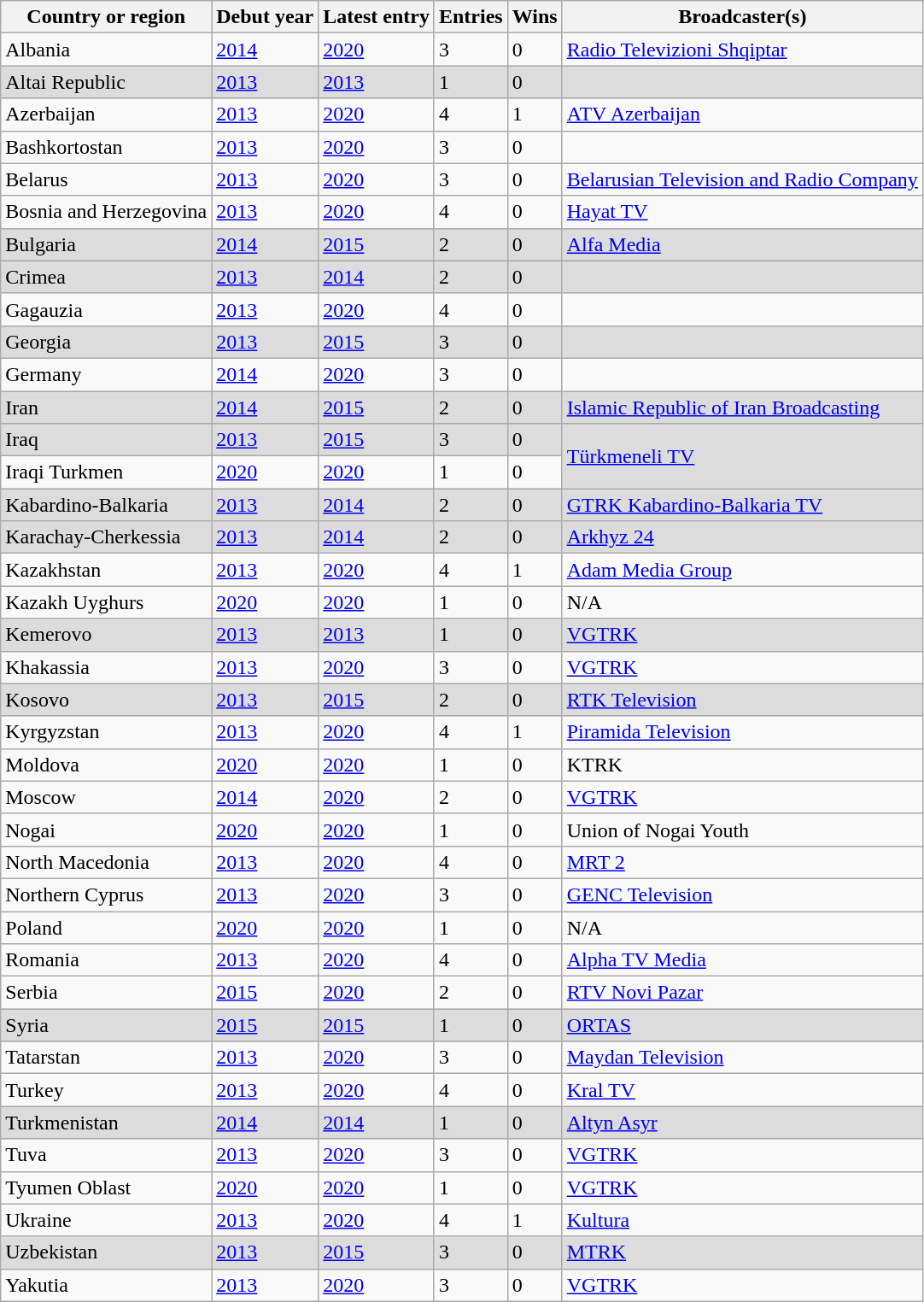<table class="wikitable sortable">
<tr>
<th>Country or region</th>
<th>Debut year</th>
<th>Latest entry</th>
<th>Entries </th>
<th>Wins</th>
<th>Broadcaster(s)</th>
</tr>
<tr>
<td> Albania</td>
<td><a href='#'>2014</a></td>
<td><a href='#'>2020</a></td>
<td>3</td>
<td>0</td>
<td><a href='#'>Radio Televizioni Shqiptar</a></td>
</tr>
<tr style="background:#DCDCDC">
<td> Altai Republic</td>
<td><a href='#'>2013</a></td>
<td><a href='#'>2013</a></td>
<td>1</td>
<td>0</td>
<td></td>
</tr>
<tr>
<td> Azerbaijan</td>
<td><a href='#'>2013</a></td>
<td><a href='#'>2020</a></td>
<td>4</td>
<td>1</td>
<td><a href='#'>ATV Azerbaijan</a></td>
</tr>
<tr>
<td> Bashkortostan</td>
<td><a href='#'>2013</a></td>
<td><a href='#'>2020</a></td>
<td>3</td>
<td>0</td>
<td></td>
</tr>
<tr>
<td> Belarus</td>
<td><a href='#'>2013</a></td>
<td><a href='#'>2020</a></td>
<td>3</td>
<td>0</td>
<td><a href='#'>Belarusian Television and Radio Company</a></td>
</tr>
<tr>
<td> Bosnia and Herzegovina</td>
<td><a href='#'>2013</a></td>
<td><a href='#'>2020</a></td>
<td>4</td>
<td>0</td>
<td><a href='#'>Hayat TV</a></td>
</tr>
<tr style="background:#DCDCDC">
<td> Bulgaria</td>
<td><a href='#'>2014</a></td>
<td><a href='#'>2015</a></td>
<td>2</td>
<td>0</td>
<td><a href='#'>Alfa Media</a></td>
</tr>
<tr style="background:#DCDCDC">
<td> Crimea</td>
<td><a href='#'>2013</a></td>
<td><a href='#'>2014</a></td>
<td>2</td>
<td>0</td>
<td></td>
</tr>
<tr>
<td> Gagauzia</td>
<td><a href='#'>2013</a></td>
<td><a href='#'>2020</a></td>
<td>4</td>
<td>0</td>
<td></td>
</tr>
<tr style="background:#DCDCDC">
<td> Georgia</td>
<td><a href='#'>2013</a></td>
<td><a href='#'>2015</a></td>
<td>3</td>
<td>0</td>
<td></td>
</tr>
<tr>
<td> Germany</td>
<td><a href='#'>2014</a></td>
<td><a href='#'>2020</a></td>
<td>3</td>
<td>0</td>
<td></td>
</tr>
<tr style="background:#DCDCDC">
<td> Iran</td>
<td><a href='#'>2014</a></td>
<td><a href='#'>2015</a></td>
<td>2</td>
<td>0</td>
<td><a href='#'>Islamic Republic of Iran Broadcasting</a></td>
</tr>
<tr style="background:#DCDCDC">
<td> Iraq</td>
<td><a href='#'>2013</a></td>
<td><a href='#'>2015</a></td>
<td>3</td>
<td>0</td>
<td rowspan="2"><a href='#'>Türkmeneli TV</a></td>
</tr>
<tr>
<td>  Iraqi Turkmen</td>
<td><a href='#'>2020</a></td>
<td><a href='#'>2020</a></td>
<td>1</td>
<td>0</td>
</tr>
<tr style="background:#DCDCDC">
<td> Kabardino-Balkaria</td>
<td><a href='#'>2013</a></td>
<td><a href='#'>2014</a></td>
<td>2</td>
<td>0</td>
<td><a href='#'>GTRK Kabardino-Balkaria TV</a></td>
</tr>
<tr style="background:#DCDCDC">
<td> Karachay-Cherkessia</td>
<td><a href='#'>2013</a></td>
<td><a href='#'>2014</a></td>
<td>2</td>
<td>0</td>
<td><a href='#'>Arkhyz 24</a></td>
</tr>
<tr>
<td> Kazakhstan</td>
<td><a href='#'>2013</a></td>
<td><a href='#'>2020</a></td>
<td>4</td>
<td>1</td>
<td><a href='#'>Adam Media Group</a></td>
</tr>
<tr>
<td>  Kazakh Uyghurs</td>
<td><a href='#'>2020</a></td>
<td><a href='#'>2020</a></td>
<td>1</td>
<td>0</td>
<td>N/A</td>
</tr>
<tr style="background:#DCDCDC">
<td> Kemerovo</td>
<td><a href='#'>2013</a></td>
<td><a href='#'>2013</a></td>
<td>1</td>
<td>0</td>
<td><a href='#'>VGTRK</a></td>
</tr>
<tr>
<td> Khakassia</td>
<td><a href='#'>2013</a></td>
<td><a href='#'>2020</a></td>
<td>3</td>
<td>0</td>
<td><a href='#'>VGTRK</a></td>
</tr>
<tr style="background:#DCDCDC">
<td> Kosovo</td>
<td><a href='#'>2013</a></td>
<td><a href='#'>2015</a></td>
<td>2</td>
<td>0</td>
<td><a href='#'>RTK Television</a></td>
</tr>
<tr>
<td> Kyrgyzstan</td>
<td><a href='#'>2013</a></td>
<td><a href='#'>2020</a></td>
<td>4</td>
<td>1</td>
<td><a href='#'>Piramida Television</a></td>
</tr>
<tr>
<td> Moldova</td>
<td><a href='#'>2020</a></td>
<td><a href='#'>2020</a></td>
<td>1</td>
<td>0</td>
<td>KTRK</td>
</tr>
<tr>
<td> Moscow</td>
<td><a href='#'>2014</a></td>
<td><a href='#'>2020</a></td>
<td>2</td>
<td>0</td>
<td><a href='#'>VGTRK</a></td>
</tr>
<tr>
<td> Nogai</td>
<td><a href='#'>2020</a></td>
<td><a href='#'>2020</a></td>
<td>1</td>
<td>0</td>
<td>Union of Nogai Youth</td>
</tr>
<tr>
<td> North Macedonia</td>
<td><a href='#'>2013</a></td>
<td><a href='#'>2020</a></td>
<td>4</td>
<td>0</td>
<td><a href='#'>MRT 2</a></td>
</tr>
<tr>
<td> Northern Cyprus</td>
<td><a href='#'>2013</a></td>
<td><a href='#'>2020</a></td>
<td>3</td>
<td>0</td>
<td><a href='#'>GENC Television</a></td>
</tr>
<tr>
<td> Poland</td>
<td><a href='#'>2020</a></td>
<td><a href='#'>2020</a></td>
<td>1</td>
<td>0</td>
<td>N/A</td>
</tr>
<tr>
<td> Romania</td>
<td><a href='#'>2013</a></td>
<td><a href='#'>2020</a></td>
<td>4</td>
<td>0</td>
<td><a href='#'>Alpha TV Media</a></td>
</tr>
<tr>
<td> Serbia</td>
<td><a href='#'>2015</a></td>
<td><a href='#'>2020</a></td>
<td>2</td>
<td>0</td>
<td><a href='#'>RTV Novi Pazar</a></td>
</tr>
<tr style="background:#DCDCDC">
<td> Syria</td>
<td><a href='#'>2015</a></td>
<td><a href='#'>2015</a></td>
<td>1</td>
<td>0</td>
<td><a href='#'>ORTAS</a></td>
</tr>
<tr>
<td> Tatarstan</td>
<td><a href='#'>2013</a></td>
<td><a href='#'>2020</a></td>
<td>3</td>
<td>0</td>
<td><a href='#'>Maydan Television</a></td>
</tr>
<tr>
<td> Turkey</td>
<td><a href='#'>2013</a></td>
<td><a href='#'>2020</a></td>
<td>4</td>
<td>0</td>
<td><a href='#'>Kral TV</a></td>
</tr>
<tr style="background:#DCDCDC">
<td> Turkmenistan</td>
<td><a href='#'>2014</a></td>
<td><a href='#'>2014</a></td>
<td>1</td>
<td>0</td>
<td><a href='#'>Altyn Asyr</a></td>
</tr>
<tr>
<td> Tuva</td>
<td><a href='#'>2013</a></td>
<td><a href='#'>2020</a></td>
<td>3</td>
<td>0</td>
<td><a href='#'>VGTRK</a></td>
</tr>
<tr>
<td> Tyumen Oblast</td>
<td><a href='#'>2020</a></td>
<td><a href='#'>2020</a></td>
<td>1</td>
<td>0</td>
<td><a href='#'>VGTRK</a></td>
</tr>
<tr>
<td> Ukraine</td>
<td><a href='#'>2013</a></td>
<td><a href='#'>2020</a></td>
<td>4</td>
<td>1</td>
<td><a href='#'>Kultura</a></td>
</tr>
<tr style="background:#DCDCDC">
<td> Uzbekistan</td>
<td><a href='#'>2013</a></td>
<td><a href='#'>2015</a></td>
<td>3</td>
<td>0</td>
<td><a href='#'>MTRK</a></td>
</tr>
<tr>
<td> Yakutia</td>
<td><a href='#'>2013</a></td>
<td><a href='#'>2020</a></td>
<td>3</td>
<td>0</td>
<td><a href='#'>VGTRK</a></td>
</tr>
</table>
